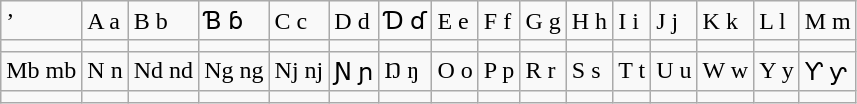<table class="wikitable">
<tr>
<td>’</td>
<td>A a</td>
<td>B b</td>
<td>Ɓ ɓ</td>
<td>C c</td>
<td>D d</td>
<td>Ɗ ɗ</td>
<td>E e</td>
<td>F f</td>
<td>G g</td>
<td>H h</td>
<td>I i</td>
<td>J j</td>
<td>K k</td>
<td>L l</td>
<td>M m</td>
</tr>
<tr>
<td></td>
<td></td>
<td></td>
<td></td>
<td></td>
<td></td>
<td></td>
<td></td>
<td></td>
<td></td>
<td></td>
<td></td>
<td></td>
<td></td>
<td></td>
<td></td>
</tr>
<tr>
<td>Mb mb</td>
<td>N n</td>
<td>Nd nd</td>
<td>Ng ng</td>
<td>Nj nj</td>
<td>Ɲ ɲ</td>
<td>Ŋ ŋ</td>
<td>O o</td>
<td>P p</td>
<td>R r</td>
<td>S s</td>
<td>T t</td>
<td>U u</td>
<td>W w</td>
<td>Y y</td>
<td>Ƴ ƴ</td>
</tr>
<tr>
<td></td>
<td></td>
<td></td>
<td></td>
<td></td>
<td></td>
<td></td>
<td></td>
<td></td>
<td></td>
<td></td>
<td></td>
<td></td>
<td></td>
<td></td>
<td></td>
</tr>
</table>
